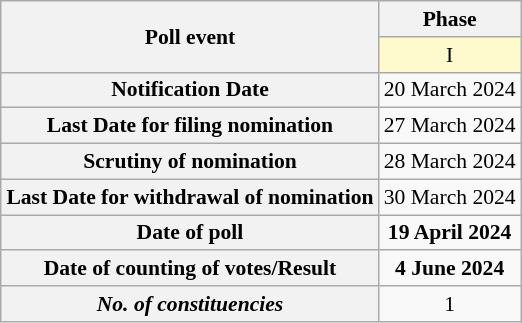<table class="wikitable" style="text-align:center;margin:auto;font-size:90%;">
<tr>
<th rowspan="2">Poll event</th>
<th>Phase</th>
</tr>
<tr>
<td bgcolor="#FFFACD">I</td>
</tr>
<tr>
<th>Notification Date</th>
<td>20 March 2024</td>
</tr>
<tr>
<th>Last Date for filing nomination</th>
<td>27 March 2024</td>
</tr>
<tr>
<th>Scrutiny of nomination</th>
<td>28 March 2024</td>
</tr>
<tr>
<th>Last Date for withdrawal of nomination</th>
<td>30 March 2024</td>
</tr>
<tr>
<th>Date of poll</th>
<td><strong>19 April 2024</strong></td>
</tr>
<tr>
<th>Date of counting of votes/Result</th>
<td><strong>4 June 2024</strong></td>
</tr>
<tr>
<th><strong><em>No. of constituencies</em></strong></th>
<td>1</td>
</tr>
</table>
